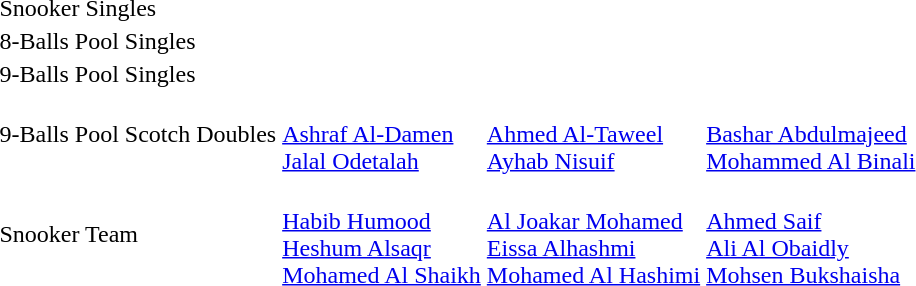<table>
<tr>
<td>Snooker Singles</td>
<td></td>
<td></td>
<td></td>
</tr>
<tr>
<td>8-Balls Pool Singles</td>
<td></td>
<td></td>
<td></td>
</tr>
<tr>
<td>9-Balls Pool Singles</td>
<td></td>
<td></td>
<td></td>
</tr>
<tr>
<td>9-Balls Pool Scotch Doubles</td>
<td><br><a href='#'>Ashraf Al-Damen</a><br><a href='#'>Jalal Odetalah</a></td>
<td><br><a href='#'>Ahmed Al-Taweel</a><br><a href='#'>Ayhab Nisuif</a></td>
<td><br><a href='#'>Bashar Abdulmajeed</a><br><a href='#'>Mohammed Al Binali</a></td>
</tr>
<tr>
<td>Snooker Team</td>
<td><br><a href='#'>Habib Humood</a><br><a href='#'>Heshum Alsaqr</a><br><a href='#'>Mohamed Al Shaikh</a></td>
<td><br><a href='#'>Al Joakar Mohamed</a><br><a href='#'>Eissa Alhashmi</a><br><a href='#'>Mohamed Al Hashimi</a></td>
<td><br><a href='#'>Ahmed Saif</a><br><a href='#'>Ali Al Obaidly</a><br><a href='#'>Mohsen Bukshaisha</a></td>
</tr>
</table>
